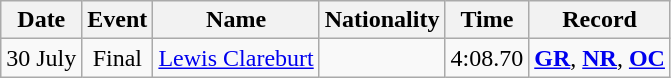<table class=wikitable style=text-align:center>
<tr>
<th>Date</th>
<th>Event</th>
<th>Name</th>
<th>Nationality</th>
<th>Time</th>
<th>Record</th>
</tr>
<tr>
<td>30 July</td>
<td>Final</td>
<td align=left><a href='#'>Lewis Clareburt</a></td>
<td align=left></td>
<td>4:08.70</td>
<td><strong><a href='#'>GR</a></strong>, <strong><a href='#'>NR</a></strong>, <strong><a href='#'>OC</a></strong></td>
</tr>
</table>
